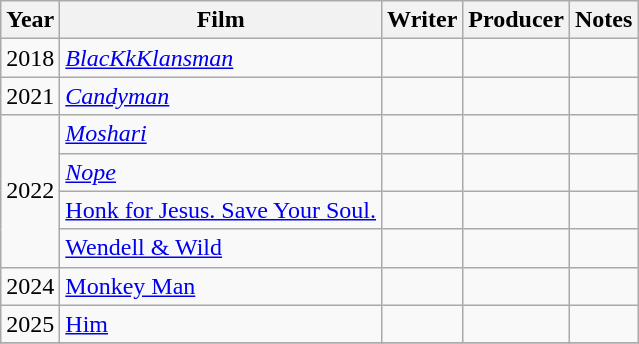<table class="wikitable">
<tr>
<th>Year</th>
<th>Film</th>
<th>Writer</th>
<th>Producer</th>
<th>Notes</th>
</tr>
<tr>
<td>2018</td>
<td><em><a href='#'>BlacKkKlansman</a></em></td>
<td></td>
<td></td>
<td></td>
</tr>
<tr>
<td>2021</td>
<td><em><a href='#'>Candyman</a></em></td>
<td></td>
<td></td>
<td></td>
</tr>
<tr>
<td rowspan="4">2022</td>
<td><em><a href='#'>Moshari</a></em></td>
<td></td>
<td></td>
<td></td>
</tr>
<tr>
<td><em><a href='#'>Nope</a></td>
<td></td>
<td></td>
<td></td>
</tr>
<tr>
<td></em><a href='#'>Honk for Jesus. Save Your Soul.</a><em></td>
<td></td>
<td></td>
<td></td>
</tr>
<tr>
<td></em><a href='#'>Wendell & Wild</a><em></td>
<td></td>
<td></td>
<td></td>
</tr>
<tr>
<td>2024</td>
<td></em><a href='#'>Monkey Man</a><em></td>
<td></td>
<td></td>
<td></td>
</tr>
<tr>
<td>2025</td>
<td></em><a href='#'>Him</a><em></td>
<td></td>
<td></td>
<td></td>
</tr>
<tr>
</tr>
</table>
